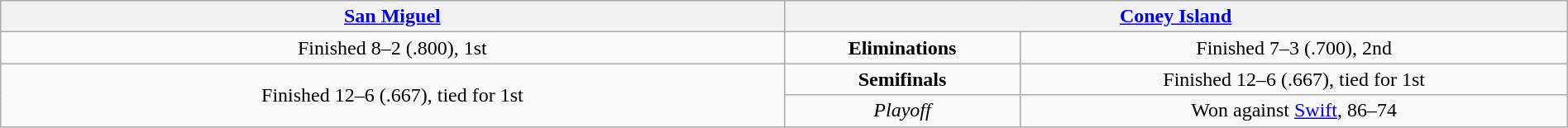<table class="wikitable" style="width:100%;">
<tr align=center>
<th colspan="2" style="width:45%;"><a href='#'>San Miguel</a></th>
<th colspan="2" style="width:45%;"><a href='#'>Coney Island</a></th>
</tr>
<tr align=center>
<td>Finished 8–2 (.800), 1st</td>
<td colspan=2><strong>Eliminations</strong></td>
<td>Finished 7–3 (.700), 2nd</td>
</tr>
<tr align=center>
<td rowspan=2>Finished 12–6 (.667), tied for 1st</td>
<td colspan=2><strong>Semifinals</strong></td>
<td>Finished 12–6 (.667), tied for 1st</td>
</tr>
<tr align=center>
<td colspan=2><em>Playoff</em></td>
<td>Won against <a href='#'>Swift</a>, 86–74</td>
</tr>
</table>
